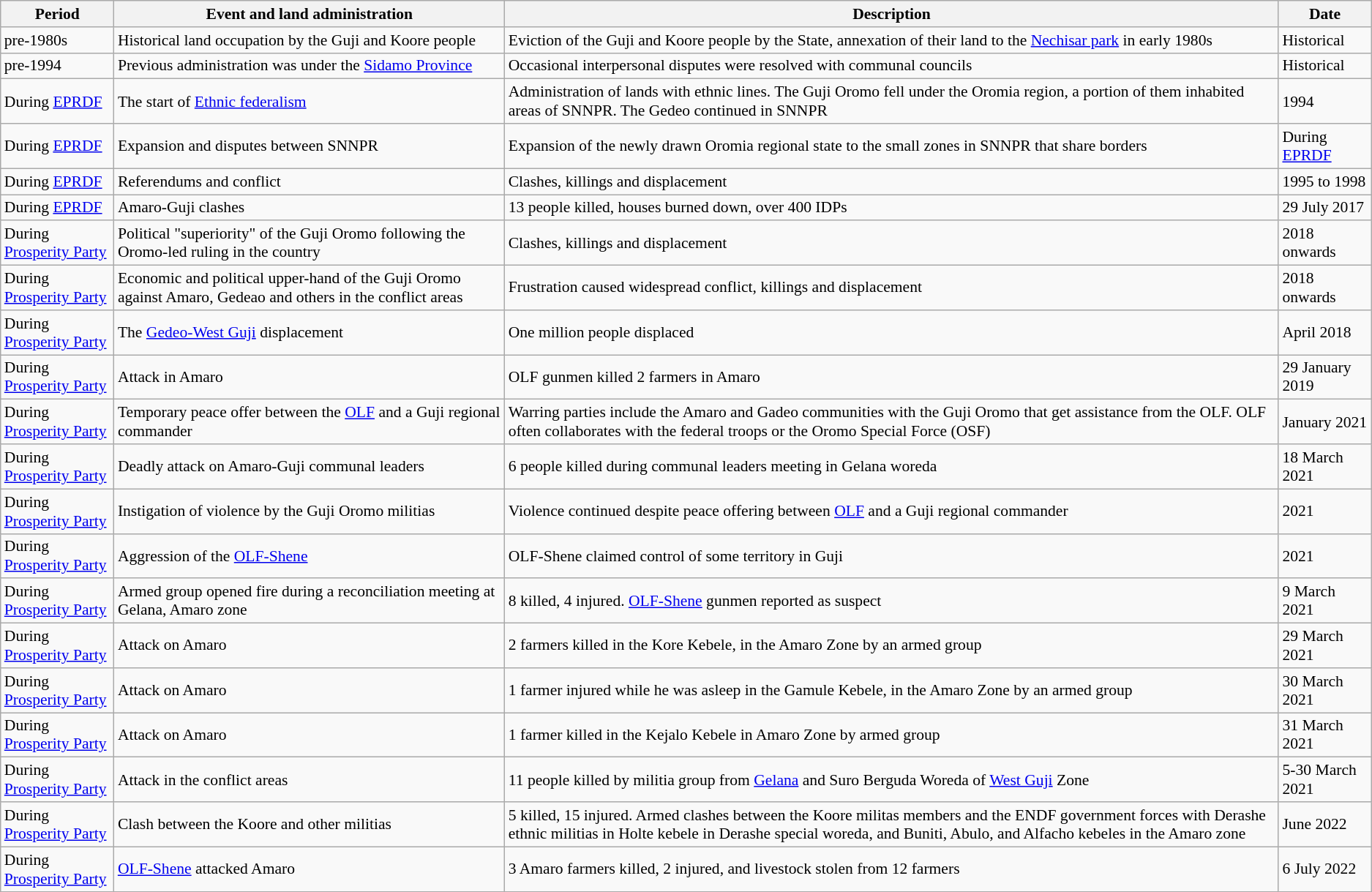<table class="sortable wikitable" style="font-size:90%">
<tr>
<th>Period</th>
<th>Event and land administration</th>
<th class="unsortable">Description</th>
<th>Date</th>
</tr>
<tr>
<td>pre-1980s</td>
<td>Historical land occupation by the Guji and Koore people</td>
<td>Eviction of the Guji and Koore people by the State, annexation of their land to the <a href='#'>Nechisar park</a> in early 1980s </td>
<td>Historical</td>
</tr>
<tr>
<td>pre-1994</td>
<td>Previous administration was under the <a href='#'>Sidamo Province</a></td>
<td>Occasional interpersonal disputes were resolved with communal councils</td>
<td>Historical</td>
</tr>
<tr>
<td>During <a href='#'>EPRDF</a></td>
<td>The start of <a href='#'>Ethnic federalism</a></td>
<td>Administration of lands with ethnic lines. The Guji Oromo fell under the Oromia region, a portion of them inhabited areas of SNNPR. The Gedeo continued in SNNPR</td>
<td>1994</td>
</tr>
<tr>
<td>During <a href='#'>EPRDF</a></td>
<td>Expansion and disputes between SNNPR</td>
<td>Expansion of the newly drawn Oromia regional state to the small zones in SNNPR that share borders</td>
<td>During <a href='#'>EPRDF</a></td>
</tr>
<tr>
<td>During <a href='#'>EPRDF</a></td>
<td>Referendums and conflict</td>
<td>Clashes, killings and displacement</td>
<td>1995 to 1998</td>
</tr>
<tr>
<td>During <a href='#'>EPRDF</a></td>
<td>Amaro-Guji clashes</td>
<td>13 people killed, houses burned down, over 400 IDPs</td>
<td>29 July 2017</td>
</tr>
<tr>
<td>During <a href='#'>Prosperity Party</a></td>
<td>Political "superiority" of the Guji Oromo following the Oromo-led ruling in the country</td>
<td>Clashes, killings and displacement</td>
<td>2018 onwards</td>
</tr>
<tr>
<td>During <a href='#'>Prosperity Party</a></td>
<td>Economic and political upper-hand of the Guji Oromo against Amaro, Gedeao and others in the conflict areas</td>
<td>Frustration caused widespread conflict, killings and displacement</td>
<td>2018 onwards</td>
</tr>
<tr>
<td>During <a href='#'>Prosperity Party</a></td>
<td>The <a href='#'>Gedeo-West Guji</a> displacement</td>
<td>One million people displaced</td>
<td>April 2018</td>
</tr>
<tr>
<td>During <a href='#'>Prosperity Party</a></td>
<td>Attack in Amaro</td>
<td>OLF gunmen killed 2 farmers in Amaro</td>
<td>29 January 2019</td>
</tr>
<tr>
<td>During <a href='#'>Prosperity Party</a></td>
<td>Temporary peace offer between the <a href='#'>OLF</a> and a Guji regional commander</td>
<td>Warring parties include the Amaro and Gadeo communities with the Guji Oromo that get assistance from the OLF. OLF often collaborates with the federal troops or the Oromo Special Force (OSF)</td>
<td>January 2021</td>
</tr>
<tr>
<td>During <a href='#'>Prosperity Party</a></td>
<td>Deadly attack on Amaro-Guji communal leaders</td>
<td>6 people killed during communal leaders meeting in Gelana woreda</td>
<td>18 March 2021</td>
</tr>
<tr>
<td>During <a href='#'>Prosperity Party</a></td>
<td>Instigation of violence by the Guji Oromo militias</td>
<td>Violence continued despite peace offering between <a href='#'>OLF</a> and a Guji regional commander</td>
<td>2021</td>
</tr>
<tr>
<td>During <a href='#'>Prosperity Party</a></td>
<td>Aggression of the <a href='#'>OLF-Shene</a></td>
<td>OLF-Shene claimed control of some territory in Guji</td>
<td>2021</td>
</tr>
<tr>
<td>During <a href='#'>Prosperity Party</a></td>
<td>Armed group opened fire during a reconciliation meeting at Gelana, Amaro zone</td>
<td>8 killed, 4 injured. <a href='#'>OLF-Shene</a> gunmen reported as suspect</td>
<td>9 March 2021</td>
</tr>
<tr>
<td>During <a href='#'>Prosperity Party</a></td>
<td>Attack on Amaro</td>
<td>2 farmers killed in the Kore Kebele, in the Amaro Zone by an armed group</td>
<td>29 March 2021</td>
</tr>
<tr>
<td>During <a href='#'>Prosperity Party</a></td>
<td>Attack on Amaro</td>
<td>1 farmer injured while he was asleep in the Gamule Kebele, in the Amaro Zone by an armed group</td>
<td>30 March 2021</td>
</tr>
<tr>
<td>During <a href='#'>Prosperity Party</a></td>
<td>Attack on Amaro</td>
<td>1 farmer killed in the Kejalo Kebele in Amaro Zone by armed group</td>
<td>31 March 2021</td>
</tr>
<tr>
<td>During <a href='#'>Prosperity Party</a></td>
<td>Attack in the conflict areas</td>
<td>11 people killed by militia group from <a href='#'>Gelana</a> and Suro Berguda Woreda of <a href='#'>West Guji</a> Zone</td>
<td>5-30 March 2021</td>
</tr>
<tr>
<td>During <a href='#'>Prosperity Party</a></td>
<td>Clash between the Koore and other militias</td>
<td>5 killed, 15 injured. Armed clashes between the Koore militas members and the ENDF government forces with Derashe ethnic militias in Holte kebele in Derashe special woreda, and Buniti, Abulo, and Alfacho kebeles in the Amaro zone</td>
<td>June 2022</td>
</tr>
<tr>
<td>During <a href='#'>Prosperity Party</a></td>
<td><a href='#'>OLF-Shene</a> attacked Amaro</td>
<td>3 Amaro farmers killed, 2 injured, and livestock stolen from 12 farmers </td>
<td>6 July 2022</td>
</tr>
</table>
